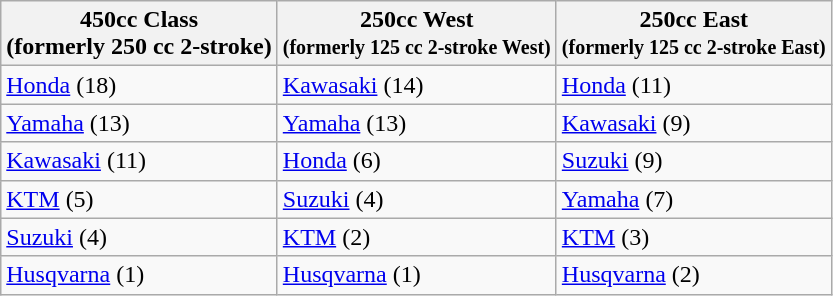<table class="wikitable">
<tr>
<th>450cc Class<br>(formerly 250 cc 2-stroke)</th>
<th>250cc West <br><small>(formerly 125 cc 2-stroke West)</small></th>
<th>250cc East <br><small>(formerly 125 cc 2-stroke East)</small></th>
</tr>
<tr>
<td> <a href='#'>Honda</a> (18)</td>
<td> <a href='#'>Kawasaki</a> (14)</td>
<td> <a href='#'>Honda</a> (11)</td>
</tr>
<tr>
<td> <a href='#'>Yamaha</a> (13)</td>
<td> <a href='#'>Yamaha</a> (13)</td>
<td> <a href='#'>Kawasaki</a> (9)</td>
</tr>
<tr>
<td> <a href='#'>Kawasaki</a> (11)</td>
<td> <a href='#'>Honda</a> (6)</td>
<td> <a href='#'>Suzuki</a> (9)</td>
</tr>
<tr>
<td> <a href='#'>KTM</a> (5)</td>
<td> <a href='#'>Suzuki</a> (4)</td>
<td> <a href='#'>Yamaha</a> (7)</td>
</tr>
<tr>
<td> <a href='#'>Suzuki</a> (4)</td>
<td> <a href='#'>KTM</a> (2)</td>
<td> <a href='#'>KTM</a> (3)</td>
</tr>
<tr>
<td> <a href='#'>Husqvarna</a> (1)</td>
<td> <a href='#'>Husqvarna</a> (1)</td>
<td> <a href='#'>Husqvarna</a> (2)</td>
</tr>
</table>
